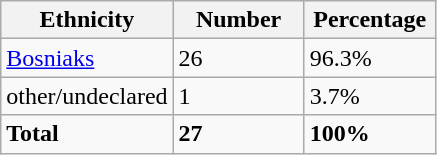<table class="wikitable">
<tr>
<th width="100px">Ethnicity</th>
<th width="80px">Number</th>
<th width="80px">Percentage</th>
</tr>
<tr>
<td><a href='#'>Bosniaks</a></td>
<td>26</td>
<td>96.3%</td>
</tr>
<tr>
<td>other/undeclared</td>
<td>1</td>
<td>3.7%</td>
</tr>
<tr>
<td><strong>Total</strong></td>
<td><strong>27</strong></td>
<td><strong>100%</strong></td>
</tr>
</table>
